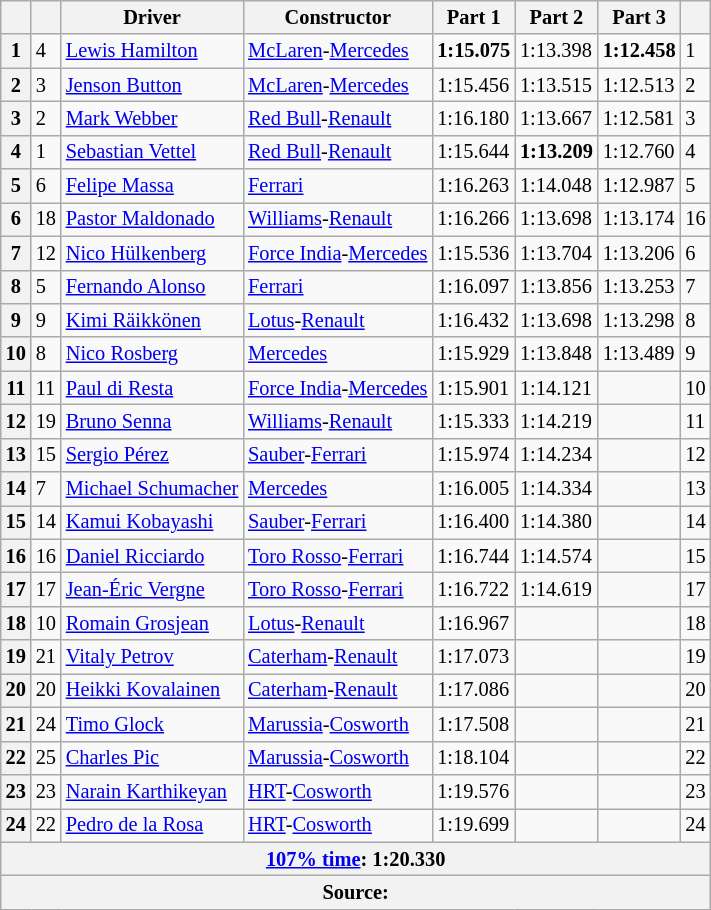<table class="wikitable sortable" style="font-size:85%">
<tr>
<th></th>
<th></th>
<th>Driver</th>
<th>Constructor</th>
<th>Part 1</th>
<th>Part 2</th>
<th>Part 3</th>
<th></th>
</tr>
<tr>
<th>1</th>
<td>4</td>
<td> <a href='#'>Lewis Hamilton</a></td>
<td><a href='#'>McLaren</a>-<a href='#'>Mercedes</a></td>
<td><strong>1:15.075</strong></td>
<td>1:13.398</td>
<td><strong>1:12.458</strong></td>
<td>1</td>
</tr>
<tr>
<th>2</th>
<td>3</td>
<td> <a href='#'>Jenson Button</a></td>
<td><a href='#'>McLaren</a>-<a href='#'>Mercedes</a></td>
<td>1:15.456</td>
<td>1:13.515</td>
<td>1:12.513</td>
<td>2</td>
</tr>
<tr>
<th>3</th>
<td>2</td>
<td> <a href='#'>Mark Webber</a></td>
<td><a href='#'>Red Bull</a>-<a href='#'>Renault</a></td>
<td>1:16.180</td>
<td>1:13.667</td>
<td>1:12.581</td>
<td>3</td>
</tr>
<tr>
<th>4</th>
<td>1</td>
<td> <a href='#'>Sebastian Vettel</a></td>
<td><a href='#'>Red Bull</a>-<a href='#'>Renault</a></td>
<td>1:15.644</td>
<td><strong>1:13.209</strong></td>
<td>1:12.760</td>
<td>4</td>
</tr>
<tr>
<th>5</th>
<td>6</td>
<td> <a href='#'>Felipe Massa</a></td>
<td><a href='#'>Ferrari</a></td>
<td>1:16.263</td>
<td>1:14.048</td>
<td>1:12.987</td>
<td>5</td>
</tr>
<tr>
<th>6</th>
<td>18</td>
<td> <a href='#'>Pastor Maldonado</a></td>
<td><a href='#'>Williams</a>-<a href='#'>Renault</a></td>
<td>1:16.266</td>
<td>1:13.698</td>
<td>1:13.174</td>
<td>16</td>
</tr>
<tr>
<th>7</th>
<td>12</td>
<td> <a href='#'>Nico Hülkenberg</a></td>
<td><a href='#'>Force India</a>-<a href='#'>Mercedes</a></td>
<td>1:15.536</td>
<td>1:13.704</td>
<td>1:13.206</td>
<td>6</td>
</tr>
<tr>
<th>8</th>
<td>5</td>
<td> <a href='#'>Fernando Alonso</a></td>
<td><a href='#'>Ferrari</a></td>
<td>1:16.097</td>
<td>1:13.856</td>
<td>1:13.253</td>
<td>7</td>
</tr>
<tr>
<th>9</th>
<td>9</td>
<td> <a href='#'>Kimi Räikkönen</a></td>
<td><a href='#'>Lotus</a>-<a href='#'>Renault</a></td>
<td>1:16.432</td>
<td>1:13.698</td>
<td>1:13.298</td>
<td>8</td>
</tr>
<tr>
<th>10</th>
<td>8</td>
<td> <a href='#'>Nico Rosberg</a></td>
<td><a href='#'>Mercedes</a></td>
<td>1:15.929</td>
<td>1:13.848</td>
<td>1:13.489</td>
<td>9</td>
</tr>
<tr>
<th>11</th>
<td>11</td>
<td> <a href='#'>Paul di Resta</a></td>
<td><a href='#'>Force India</a>-<a href='#'>Mercedes</a></td>
<td>1:15.901</td>
<td>1:14.121</td>
<td data-sort-value="11"></td>
<td>10</td>
</tr>
<tr>
<th>12</th>
<td>19</td>
<td> <a href='#'>Bruno Senna</a></td>
<td><a href='#'>Williams</a>-<a href='#'>Renault</a></td>
<td>1:15.333</td>
<td>1:14.219</td>
<td data-sort-value="12"></td>
<td>11</td>
</tr>
<tr>
<th>13</th>
<td>15</td>
<td> <a href='#'>Sergio Pérez</a></td>
<td><a href='#'>Sauber</a>-<a href='#'>Ferrari</a></td>
<td>1:15.974</td>
<td>1:14.234</td>
<td data-sort-value="13"></td>
<td>12</td>
</tr>
<tr>
<th>14</th>
<td>7</td>
<td> <a href='#'>Michael Schumacher</a></td>
<td><a href='#'>Mercedes</a></td>
<td>1:16.005</td>
<td>1:14.334</td>
<td data-sort-value="14"></td>
<td>13</td>
</tr>
<tr>
<th>15</th>
<td>14</td>
<td> <a href='#'>Kamui Kobayashi</a></td>
<td><a href='#'>Sauber</a>-<a href='#'>Ferrari</a></td>
<td>1:16.400</td>
<td>1:14.380</td>
<td data-sort-value="15"></td>
<td>14</td>
</tr>
<tr>
<th>16</th>
<td>16</td>
<td> <a href='#'>Daniel Ricciardo</a></td>
<td><a href='#'>Toro Rosso</a>-<a href='#'>Ferrari</a></td>
<td>1:16.744</td>
<td>1:14.574</td>
<td data-sort-value="16"></td>
<td>15</td>
</tr>
<tr>
<th>17</th>
<td>17</td>
<td> <a href='#'>Jean-Éric Vergne</a></td>
<td><a href='#'>Toro Rosso</a>-<a href='#'>Ferrari</a></td>
<td>1:16.722</td>
<td>1:14.619</td>
<td data-sort-value="17"></td>
<td>17</td>
</tr>
<tr>
<th>18</th>
<td>10</td>
<td> <a href='#'>Romain Grosjean</a></td>
<td><a href='#'>Lotus</a>-<a href='#'>Renault</a></td>
<td>1:16.967</td>
<td data-sort-value="18"></td>
<td data-sort-value="18"></td>
<td>18</td>
</tr>
<tr>
<th>19</th>
<td>21</td>
<td> <a href='#'>Vitaly Petrov</a></td>
<td><a href='#'>Caterham</a>-<a href='#'>Renault</a></td>
<td>1:17.073</td>
<td data-sort-value="19"></td>
<td data-sort-value="19"></td>
<td>19</td>
</tr>
<tr>
<th>20</th>
<td>20</td>
<td> <a href='#'>Heikki Kovalainen</a></td>
<td><a href='#'>Caterham</a>-<a href='#'>Renault</a></td>
<td>1:17.086</td>
<td data-sort-value="20"></td>
<td data-sort-value="20"></td>
<td>20</td>
</tr>
<tr>
<th>21</th>
<td>24</td>
<td> <a href='#'>Timo Glock</a></td>
<td><a href='#'>Marussia</a>-<a href='#'>Cosworth</a></td>
<td>1:17.508</td>
<td data-sort-value="21"></td>
<td data-sort-value="21"></td>
<td>21</td>
</tr>
<tr>
<th>22</th>
<td>25</td>
<td> <a href='#'>Charles Pic</a></td>
<td><a href='#'>Marussia</a>-<a href='#'>Cosworth</a></td>
<td>1:18.104</td>
<td data-sort-value="22"></td>
<td data-sort-value="22"></td>
<td>22</td>
</tr>
<tr>
<th>23</th>
<td>23</td>
<td> <a href='#'>Narain Karthikeyan</a></td>
<td><a href='#'>HRT</a>-<a href='#'>Cosworth</a></td>
<td>1:19.576</td>
<td data-sort-value="23"></td>
<td data-sort-value="23"></td>
<td>23</td>
</tr>
<tr>
<th>24</th>
<td>22</td>
<td> <a href='#'>Pedro de la Rosa</a></td>
<td><a href='#'>HRT</a>-<a href='#'>Cosworth</a></td>
<td>1:19.699</td>
<td data-sort-value="24"></td>
<td data-sort-value="24"></td>
<td>24</td>
</tr>
<tr>
<th colspan=8><a href='#'>107% time</a>: 1:20.330</th>
</tr>
<tr>
<th colspan=8>Source:</th>
</tr>
</table>
